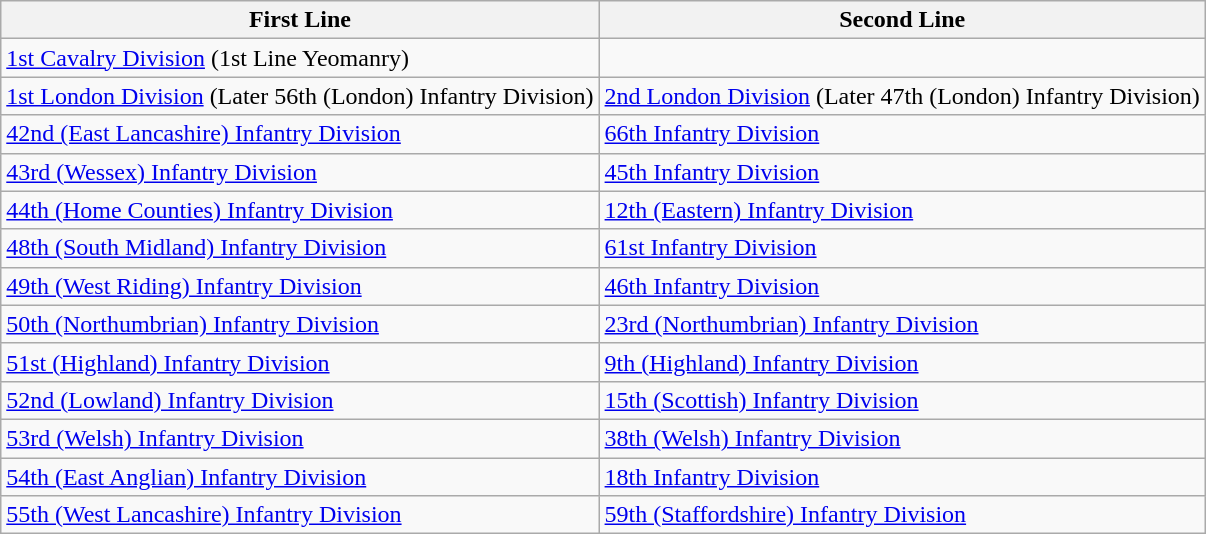<table class="wikitable" style="text-align: left">
<tr>
<th>First Line</th>
<th>Second Line</th>
</tr>
<tr>
<td align=left><a href='#'>1st Cavalry Division</a> (1st Line Yeomanry)</td>
<td></td>
</tr>
<tr>
<td align=left><a href='#'>1st London Division</a> (Later 56th (London) Infantry Division)</td>
<td><a href='#'>2nd London Division</a> (Later 47th (London) Infantry Division)</td>
</tr>
<tr>
<td align=left><a href='#'>42nd (East Lancashire) Infantry Division</a></td>
<td><a href='#'>66th Infantry Division</a></td>
</tr>
<tr>
<td align=left><a href='#'>43rd (Wessex) Infantry Division</a></td>
<td><a href='#'>45th Infantry Division</a></td>
</tr>
<tr>
<td align=left><a href='#'>44th (Home Counties) Infantry Division</a></td>
<td><a href='#'>12th (Eastern) Infantry Division</a></td>
</tr>
<tr>
<td align=left><a href='#'>48th (South Midland) Infantry Division</a></td>
<td><a href='#'>61st Infantry Division</a></td>
</tr>
<tr>
<td align=left><a href='#'>49th (West Riding) Infantry Division</a></td>
<td><a href='#'>46th Infantry Division</a></td>
</tr>
<tr>
<td align=left><a href='#'>50th (Northumbrian) Infantry Division</a></td>
<td><a href='#'>23rd (Northumbrian) Infantry Division</a></td>
</tr>
<tr>
<td align=left><a href='#'>51st (Highland) Infantry Division</a></td>
<td><a href='#'>9th (Highland) Infantry Division</a></td>
</tr>
<tr>
<td align=left><a href='#'>52nd (Lowland) Infantry Division</a></td>
<td><a href='#'>15th (Scottish) Infantry Division</a></td>
</tr>
<tr>
<td align=left><a href='#'>53rd (Welsh) Infantry Division</a></td>
<td><a href='#'>38th (Welsh) Infantry Division</a></td>
</tr>
<tr>
<td align=left><a href='#'>54th (East Anglian) Infantry Division</a></td>
<td><a href='#'>18th Infantry Division</a></td>
</tr>
<tr>
<td align=left><a href='#'>55th (West Lancashire) Infantry Division</a></td>
<td><a href='#'>59th (Staffordshire) Infantry Division</a></td>
</tr>
</table>
